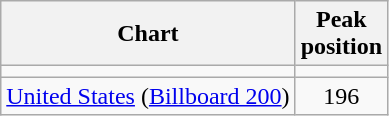<table class="wikitable sortable plainrowheaders" style="text-align:center;" border="1">
<tr>
<th scope="col">Chart</th>
<th scope="col">Peak<br>position</th>
</tr>
<tr>
<td></td>
</tr>
<tr>
<td><a href='#'>United States</a> (<a href='#'>Billboard 200</a>)</td>
<td>196</td>
</tr>
</table>
